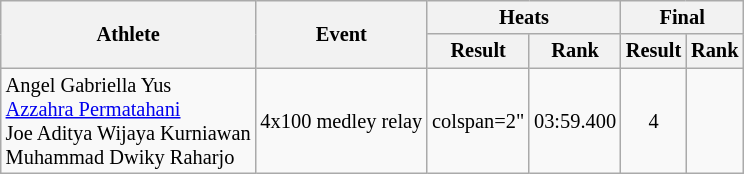<table class="wikitable" style="font-size:85%">
<tr>
<th rowspan="2">Athlete</th>
<th rowspan="2">Event</th>
<th colspan="2">Heats</th>
<th colspan="2">Final</th>
</tr>
<tr>
<th>Result</th>
<th>Rank</th>
<th>Result</th>
<th>Rank</th>
</tr>
<tr align="center">
<td align="left">Angel Gabriella Yus<br><a href='#'>Azzahra Permatahani</a><br>Joe Aditya Wijaya Kurniawan<br>Muhammad Dwiky Raharjo</td>
<td align="left">4x100 medley relay</td>
<td>colspan=2" </td>
<td>03:59.400</td>
<td>4</td>
</tr>
</table>
